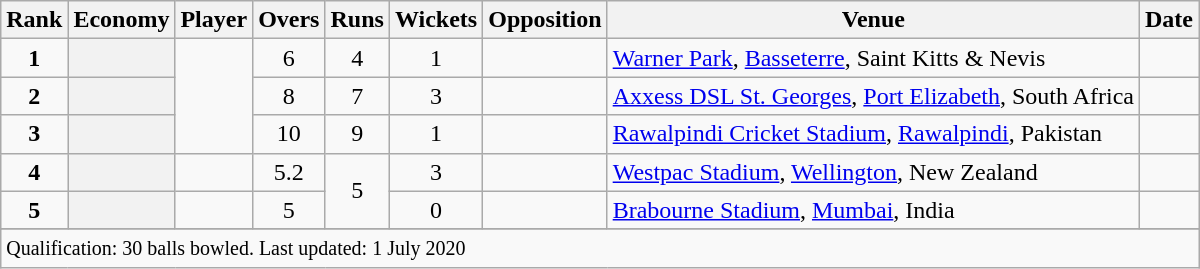<table class="wikitable plainrowheaders sortable">
<tr>
<th scope=col>Rank</th>
<th scope=col>Economy</th>
<th scope=col>Player</th>
<th scope=col>Overs</th>
<th scope=col>Runs</th>
<th scope=col>Wickets</th>
<th scope=col>Opposition</th>
<th scope=col>Venue</th>
<th scope=col>Date</th>
</tr>
<tr>
<td align=center><strong>1</strong></td>
<th scope=row style=text-align:center;></th>
<td rowspan=3></td>
<td align=center>6</td>
<td align=center>4</td>
<td align=center>1</td>
<td></td>
<td><a href='#'>Warner Park</a>, <a href='#'>Basseterre</a>, Saint Kitts & Nevis</td>
<td> </td>
</tr>
<tr>
<td align=center><strong>2</strong></td>
<th scope=row style=text-align:center;></th>
<td align=center>8</td>
<td align=center>7</td>
<td align=center>3</td>
<td></td>
<td><a href='#'>Axxess DSL St. Georges</a>, <a href='#'>Port Elizabeth</a>, South Africa</td>
<td></td>
</tr>
<tr>
<td align=center><strong>3</strong></td>
<th scope=row style=text-align:center;></th>
<td align=center>10</td>
<td align=center>9</td>
<td align=center>1</td>
<td></td>
<td><a href='#'>Rawalpindi Cricket Stadium</a>, <a href='#'>Rawalpindi</a>, Pakistan</td>
<td></td>
</tr>
<tr>
<td align=center><strong>4</strong></td>
<th scope=row style=text-align:center;></th>
<td></td>
<td align=center>5.2</td>
<td align=center rowspan=2>5</td>
<td align=center>3</td>
<td></td>
<td><a href='#'>Westpac Stadium</a>, <a href='#'>Wellington</a>, New Zealand</td>
<td></td>
</tr>
<tr>
<td align=center><strong>5</strong></td>
<th scope=row style=text-align:center;></th>
<td></td>
<td align=center>5</td>
<td align=center>0</td>
<td></td>
<td><a href='#'>Brabourne Stadium</a>, <a href='#'>Mumbai</a>, India</td>
<td></td>
</tr>
<tr>
</tr>
<tr class=sortbottom>
<td colspan=9><small>Qualification: 30 balls bowled. Last updated: 1 July 2020</small></td>
</tr>
</table>
